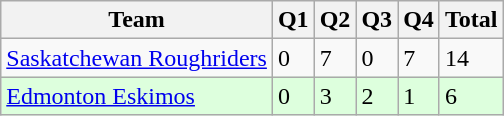<table class="wikitable">
<tr>
<th>Team</th>
<th>Q1</th>
<th>Q2</th>
<th>Q3</th>
<th>Q4</th>
<th>Total</th>
</tr>
<tr>
<td><a href='#'>Saskatchewan Roughriders</a></td>
<td>0</td>
<td>7</td>
<td>0</td>
<td>7</td>
<td>14</td>
</tr>
<tr style="background-color:#DDFFDD">
<td><a href='#'>Edmonton Eskimos</a></td>
<td>0</td>
<td>3</td>
<td>2</td>
<td>1</td>
<td>6</td>
</tr>
</table>
